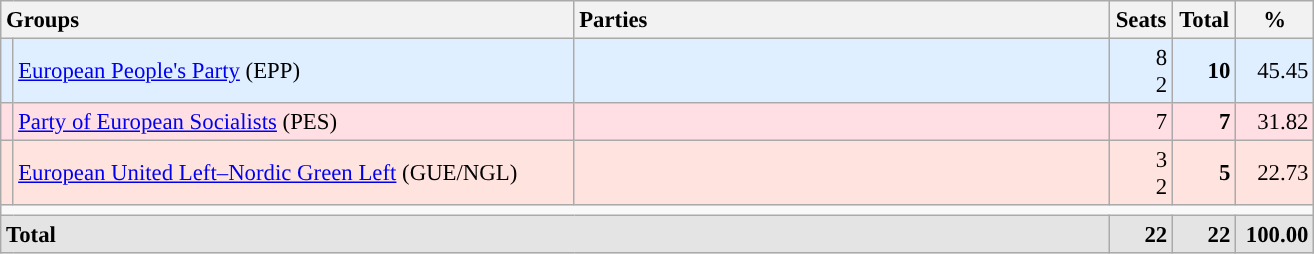<table class="wikitable" style="text-align:right; font-size:95%; margin-bottom:0">
<tr>
<th style="text-align:left;" colspan="2" width="375">Groups</th>
<th style="text-align:left;" width="350">Parties</th>
<th width="35">Seats</th>
<th width="35">Total</th>
<th width="45">%</th>
</tr>
<tr style="background:#DFEFFF;">
<td width="1" style="color:inherit;background:"></td>
<td align="left"><a href='#'>European People's Party</a> (EPP)</td>
<td align="left"></td>
<td>8<br>2</td>
<td><strong>10</strong></td>
<td>45.45</td>
</tr>
<tr style="background:#FFDFE3;">
<td style="color:inherit;background:"></td>
<td align="left"><a href='#'>Party of European Socialists</a> (PES)</td>
<td align="left"></td>
<td>7</td>
<td><strong>7</strong></td>
<td>31.82</td>
</tr>
<tr style="background:#FFE3DF;">
<td style="color:inherit;background:"></td>
<td align="left"><a href='#'>European United Left–Nordic Green Left</a> (GUE/NGL)</td>
<td align="left"></td>
<td>3<br>2</td>
<td><strong>5</strong></td>
<td>22.73</td>
</tr>
<tr>
<td colspan="6"></td>
</tr>
<tr style="background:#E4E4E4; font-weight:bold;">
<td align="left" colspan="3">Total</td>
<td>22</td>
<td>22</td>
<td>100.00</td>
</tr>
</table>
